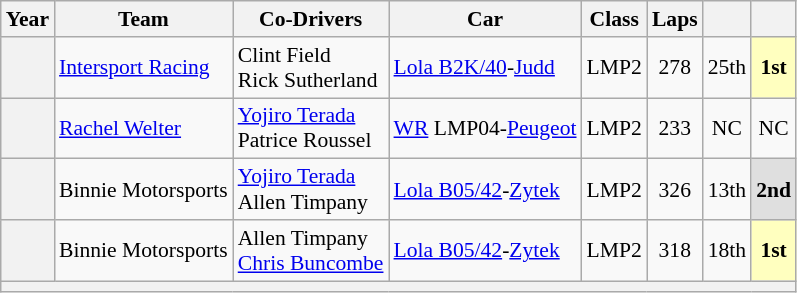<table class="wikitable" style="font-size:90%">
<tr>
<th>Year</th>
<th>Team</th>
<th>Co-Drivers</th>
<th>Car</th>
<th>Class</th>
<th>Laps</th>
<th></th>
<th></th>
</tr>
<tr align="center">
<th></th>
<td align="left"> <a href='#'>Intersport Racing</a></td>
<td align="left"> Clint Field<br> Rick Sutherland</td>
<td align="left"><a href='#'>Lola B2K/40</a>-<a href='#'>Judd</a></td>
<td>LMP2</td>
<td>278</td>
<td>25th</td>
<td style="background:#FFFFBF;"><strong>1st</strong></td>
</tr>
<tr align="center">
<th></th>
<td align="left"> <a href='#'>Rachel Welter</a></td>
<td align="left"> <a href='#'>Yojiro Terada</a><br> Patrice Roussel</td>
<td align="left"><a href='#'>WR</a> LMP04-<a href='#'>Peugeot</a></td>
<td>LMP2</td>
<td>233</td>
<td>NC</td>
<td>NC</td>
</tr>
<tr align="center">
<th></th>
<td align="left"> Binnie Motorsports</td>
<td align="left"> <a href='#'>Yojiro Terada</a><br> Allen Timpany</td>
<td align="left"><a href='#'>Lola B05/42</a>-<a href='#'>Zytek</a></td>
<td>LMP2</td>
<td>326</td>
<td>13th</td>
<td style="background:#DFDFDF;"><strong>2nd</strong></td>
</tr>
<tr align="center">
<th></th>
<td align="left"> Binnie Motorsports</td>
<td align="left"> Allen Timpany<br> <a href='#'>Chris Buncombe</a></td>
<td align="left"><a href='#'>Lola B05/42</a>-<a href='#'>Zytek</a></td>
<td>LMP2</td>
<td>318</td>
<td>18th</td>
<td style="background:#FFFFBF;"><strong>1st</strong></td>
</tr>
<tr>
<th colspan="8"></th>
</tr>
</table>
